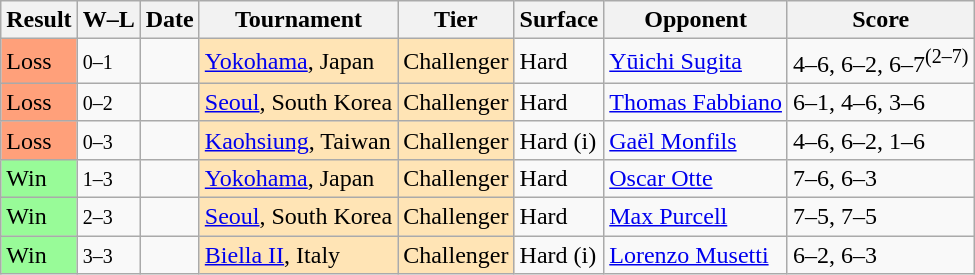<table class="sortable wikitable">
<tr>
<th>Result</th>
<th class=unsortable>W–L</th>
<th>Date</th>
<th>Tournament</th>
<th>Tier</th>
<th>Surface</th>
<th>Opponent</th>
<th class=unsortable>Score</th>
</tr>
<tr>
<td bgcolor=FFA07A>Loss</td>
<td><small>0–1</small></td>
<td><a href='#'></a></td>
<td style=background:moccasin><a href='#'>Yokohama</a>, Japan</td>
<td style=background:moccasin>Challenger</td>
<td>Hard</td>
<td> <a href='#'>Yūichi Sugita</a></td>
<td>4–6, 6–2, 6–7<sup>(2–7)</sup></td>
</tr>
<tr>
<td bgcolor=FFA07A>Loss</td>
<td><small>0–2</small></td>
<td><a href='#'></a></td>
<td style=background:moccasin><a href='#'>Seoul</a>, South Korea</td>
<td style=background:moccasin>Challenger</td>
<td>Hard</td>
<td> <a href='#'>Thomas Fabbiano</a></td>
<td>6–1, 4–6, 3–6</td>
</tr>
<tr>
<td bgcolor=FFA07A>Loss</td>
<td><small>0–3</small></td>
<td><a href='#'></a></td>
<td style=background:moccasin><a href='#'>Kaohsiung</a>, Taiwan</td>
<td style=background:moccasin>Challenger</td>
<td>Hard (i)</td>
<td> <a href='#'>Gaël Monfils</a></td>
<td>4–6, 6–2, 1–6</td>
</tr>
<tr>
<td bgcolor=98FB98>Win</td>
<td><small>1–3</small></td>
<td><a href='#'></a></td>
<td style=background:moccasin><a href='#'>Yokohama</a>, Japan</td>
<td style=background:moccasin>Challenger</td>
<td>Hard</td>
<td> <a href='#'>Oscar Otte</a></td>
<td>7–6, 6–3</td>
</tr>
<tr>
<td bgcolor=98FB98>Win</td>
<td><small>2–3</small></td>
<td><a href='#'></a></td>
<td style=background:moccasin><a href='#'>Seoul</a>, South Korea</td>
<td style=background:moccasin>Challenger</td>
<td>Hard</td>
<td> <a href='#'>Max Purcell</a></td>
<td>7–5, 7–5</td>
</tr>
<tr>
<td bgcolor=98FB98>Win</td>
<td><small>3–3</small></td>
<td><a href='#'></a></td>
<td style=background:moccasin><a href='#'>Biella II</a>, Italy</td>
<td style=background:moccasin>Challenger</td>
<td>Hard (i)</td>
<td> <a href='#'>Lorenzo Musetti</a></td>
<td>6–2, 6–3</td>
</tr>
</table>
